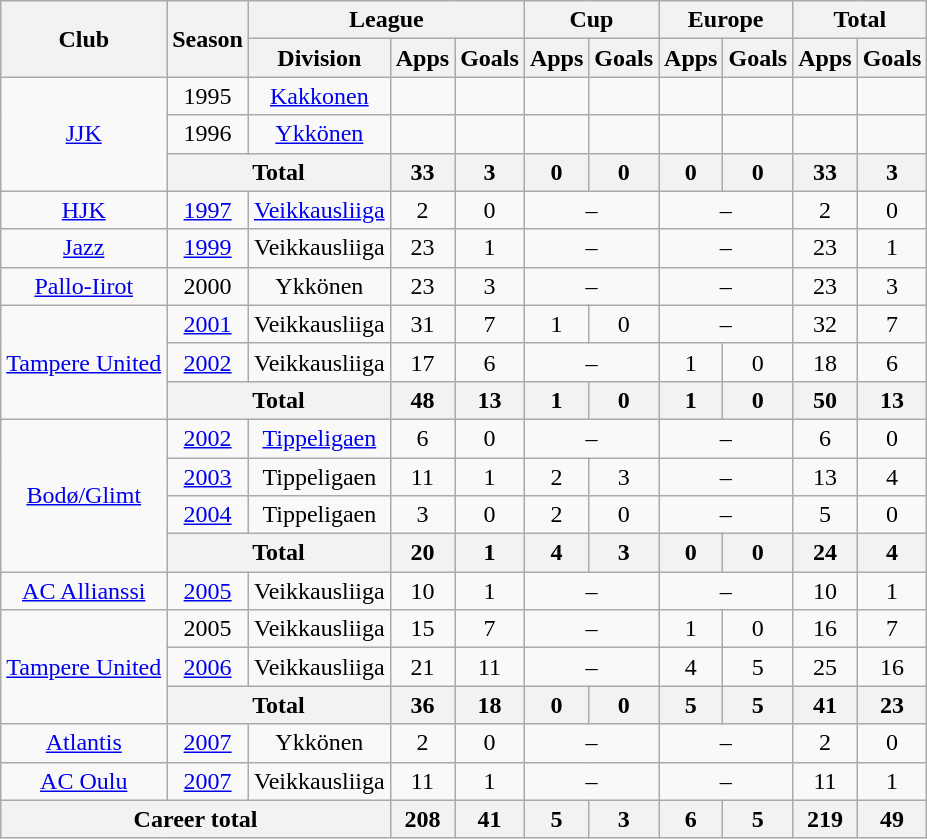<table class="wikitable" style="text-align:center">
<tr>
<th rowspan="2">Club</th>
<th rowspan="2">Season</th>
<th colspan="3">League</th>
<th colspan="2">Cup</th>
<th colspan="2">Europe</th>
<th colspan="2">Total</th>
</tr>
<tr>
<th>Division</th>
<th>Apps</th>
<th>Goals</th>
<th>Apps</th>
<th>Goals</th>
<th>Apps</th>
<th>Goals</th>
<th>Apps</th>
<th>Goals</th>
</tr>
<tr>
<td rowspan=3><a href='#'>JJK</a></td>
<td>1995</td>
<td><a href='#'>Kakkonen</a></td>
<td></td>
<td></td>
<td></td>
<td></td>
<td></td>
<td></td>
<td></td>
<td></td>
</tr>
<tr>
<td>1996</td>
<td><a href='#'>Ykkönen</a></td>
<td></td>
<td></td>
<td></td>
<td></td>
<td></td>
<td></td>
<td></td>
<td></td>
</tr>
<tr>
<th colspan=2>Total</th>
<th>33</th>
<th>3</th>
<th>0</th>
<th>0</th>
<th>0</th>
<th>0</th>
<th>33</th>
<th>3</th>
</tr>
<tr>
<td><a href='#'>HJK</a></td>
<td><a href='#'>1997</a></td>
<td><a href='#'>Veikkausliiga</a></td>
<td>2</td>
<td>0</td>
<td colspan=2>–</td>
<td colspan=2>–</td>
<td>2</td>
<td>0</td>
</tr>
<tr>
<td><a href='#'>Jazz</a></td>
<td><a href='#'>1999</a></td>
<td>Veikkausliiga</td>
<td>23</td>
<td>1</td>
<td colspan=2>–</td>
<td colspan=2>–</td>
<td>23</td>
<td>1</td>
</tr>
<tr>
<td><a href='#'>Pallo-Iirot</a></td>
<td>2000</td>
<td>Ykkönen</td>
<td>23</td>
<td>3</td>
<td colspan=2>–</td>
<td colspan=2>–</td>
<td>23</td>
<td>3</td>
</tr>
<tr>
<td rowspan=3><a href='#'>Tampere United</a></td>
<td><a href='#'>2001</a></td>
<td>Veikkausliiga</td>
<td>31</td>
<td>7</td>
<td>1</td>
<td>0</td>
<td colspan=2>–</td>
<td>32</td>
<td>7</td>
</tr>
<tr>
<td><a href='#'>2002</a></td>
<td>Veikkausliiga</td>
<td>17</td>
<td>6</td>
<td colspan=2>–</td>
<td>1</td>
<td>0</td>
<td>18</td>
<td>6</td>
</tr>
<tr>
<th colspan=2>Total</th>
<th>48</th>
<th>13</th>
<th>1</th>
<th>0</th>
<th>1</th>
<th>0</th>
<th>50</th>
<th>13</th>
</tr>
<tr>
<td rowspan=4><a href='#'>Bodø/Glimt</a></td>
<td><a href='#'>2002</a></td>
<td><a href='#'>Tippeligaen</a></td>
<td>6</td>
<td>0</td>
<td colspan=2>–</td>
<td colspan=2>–</td>
<td>6</td>
<td>0</td>
</tr>
<tr>
<td><a href='#'>2003</a></td>
<td>Tippeligaen</td>
<td>11</td>
<td>1</td>
<td>2</td>
<td>3</td>
<td colspan=2>–</td>
<td>13</td>
<td>4</td>
</tr>
<tr>
<td><a href='#'>2004</a></td>
<td>Tippeligaen</td>
<td>3</td>
<td>0</td>
<td>2</td>
<td>0</td>
<td colspan=2>–</td>
<td>5</td>
<td>0</td>
</tr>
<tr>
<th colspan=2>Total</th>
<th>20</th>
<th>1</th>
<th>4</th>
<th>3</th>
<th>0</th>
<th>0</th>
<th>24</th>
<th>4</th>
</tr>
<tr>
<td><a href='#'>AC Allianssi</a></td>
<td><a href='#'>2005</a></td>
<td>Veikkausliiga</td>
<td>10</td>
<td>1</td>
<td colspan=2>–</td>
<td colspan=2>–</td>
<td>10</td>
<td>1</td>
</tr>
<tr>
<td rowspan=3><a href='#'>Tampere United</a></td>
<td>2005</td>
<td>Veikkausliiga</td>
<td>15</td>
<td>7</td>
<td colspan=2>–</td>
<td>1</td>
<td>0</td>
<td>16</td>
<td>7</td>
</tr>
<tr>
<td><a href='#'>2006</a></td>
<td>Veikkausliiga</td>
<td>21</td>
<td>11</td>
<td colspan=2>–</td>
<td>4</td>
<td>5</td>
<td>25</td>
<td>16</td>
</tr>
<tr>
<th colspan=2>Total</th>
<th>36</th>
<th>18</th>
<th>0</th>
<th>0</th>
<th>5</th>
<th>5</th>
<th>41</th>
<th>23</th>
</tr>
<tr>
<td><a href='#'>Atlantis</a></td>
<td><a href='#'>2007</a></td>
<td>Ykkönen</td>
<td>2</td>
<td>0</td>
<td colspan=2>–</td>
<td colspan=2>–</td>
<td>2</td>
<td>0</td>
</tr>
<tr>
<td><a href='#'>AC Oulu</a></td>
<td><a href='#'>2007</a></td>
<td>Veikkausliiga</td>
<td>11</td>
<td>1</td>
<td colspan=2>–</td>
<td colspan=2>–</td>
<td>11</td>
<td>1</td>
</tr>
<tr>
<th colspan="3">Career total</th>
<th>208</th>
<th>41</th>
<th>5</th>
<th>3</th>
<th>6</th>
<th>5</th>
<th>219</th>
<th>49</th>
</tr>
</table>
